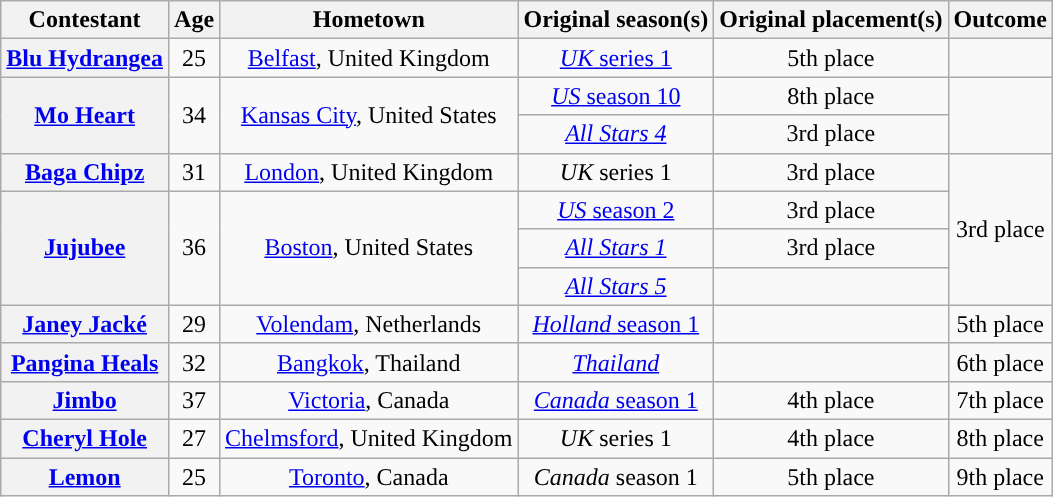<table class="wikitable sortable" style="text-align:center">
<tr>
<th scope="col">Contestant</th>
<th scope="col">Age</th>
<th scope="col">Hometown</th>
<th class="unsortable" scope="col">Original season(s)</th>
<th scope="col">Original placement(s)</th>
<th scope="col">Outcome</th>
</tr>
<tr>
<th nowrap scope="row"><a href='#'>Blu Hydrangea</a></th>
<td>25</td>
<td><a href='#'>Belfast</a>, United Kingdom</td>
<td><a href='#'><em>UK</em> series 1</a></td>
<td>5th place</td>
<td></td>
</tr>
<tr>
<th rowspan="2" scope="row"><a href='#'>Mo Heart</a></th>
<td rowspan="2">34</td>
<td rowspan="2"><a href='#'>Kansas City</a>, United States</td>
<td><a href='#'><em>US</em> season 10</a></td>
<td>8th place</td>
<td nowrap rowspan="2"></td>
</tr>
<tr>
<td><a href='#'><em>All Stars 4</em></a></td>
<td>3rd place</td>
</tr>
<tr>
<th scope="row"><a href='#'>Baga Chipz</a></th>
<td>31</td>
<td><a href='#'>London</a>, United Kingdom</td>
<td><em>UK</em> series 1</td>
<td>3rd place</td>
<td rowspan="4">3rd place</td>
</tr>
<tr>
<th rowspan="3" scope="row"><a href='#'>Jujubee</a></th>
<td rowspan="3">36</td>
<td rowspan="3"><a href='#'>Boston</a>, United States</td>
<td><a href='#'><em>US</em> season 2</a></td>
<td>3rd place</td>
</tr>
<tr>
<td><a href='#'><em>All Stars 1</em></a></td>
<td>3rd place</td>
</tr>
<tr>
<td><a href='#'><em>All Stars 5</em></a></td>
<td></td>
</tr>
<tr>
<th scope="row"><a href='#'>Janey Jacké</a></th>
<td>29</td>
<td><a href='#'>Volendam</a>, Netherlands</td>
<td nowrap><a href='#'><em>Holland</em> season 1</a></td>
<td></td>
<td>5th place</td>
</tr>
<tr>
<th scope="row"><a href='#'>Pangina Heals</a></th>
<td>32</td>
<td><a href='#'>Bangkok</a>, Thailand</td>
<td><em><a href='#'>Thailand</a></em></td>
<td></td>
<td>6th place</td>
</tr>
<tr>
<th scope="row"><a href='#'>Jimbo</a></th>
<td>37</td>
<td><a href='#'>Victoria</a>, Canada</td>
<td><a href='#'><em>Canada</em> season 1</a></td>
<td>4th place</td>
<td>7th place</td>
</tr>
<tr>
<th scope="row"><a href='#'>Cheryl Hole</a></th>
<td>27</td>
<td nowrap><a href='#'>Chelmsford</a>, United Kingdom</td>
<td><em>UK</em> series 1</td>
<td>4th place</td>
<td>8th place</td>
</tr>
<tr>
<th scope="row"><a href='#'>Lemon</a></th>
<td>25</td>
<td nowrap><a href='#'>Toronto</a>, Canada </td>
<td><em>Canada</em> season 1</td>
<td>5th place</td>
<td>9th place</td>
</tr>
</table>
